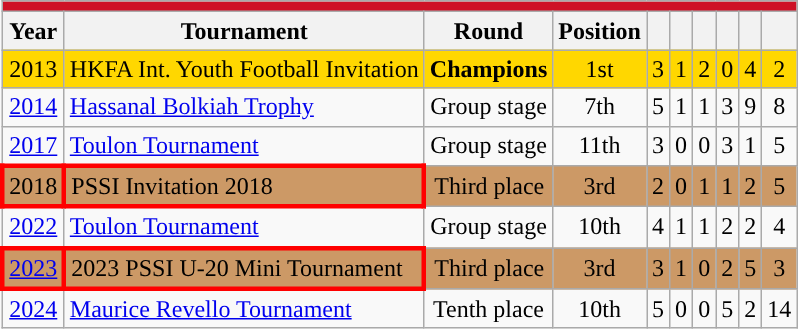<table class="wikitable" style="text-align: center;">
<tr>
<th colspan=10 style="background: #CE1126; color: #FFFFFF;"><a href='#'></a></th>
</tr>
<tr>
<th>Year</th>
<th>Tournament</th>
<th>Round</th>
<th>Position</th>
<th></th>
<th></th>
<th></th>
<th></th>
<th></th>
<th></th>
</tr>
<tr bgcolor=gold>
<td>2013</td>
<td align=left> HKFA Int. Youth Football Invitation</td>
<td><strong>Champions</strong></td>
<td>1st</td>
<td>3</td>
<td>1</td>
<td>2</td>
<td>0</td>
<td>4</td>
<td>2</td>
</tr>
<tr>
<td><a href='#'>2014</a></td>
<td align=left> <a href='#'>Hassanal Bolkiah Trophy</a></td>
<td>Group stage</td>
<td>7th</td>
<td>5</td>
<td>1</td>
<td>1</td>
<td>3</td>
<td>9</td>
<td>8</td>
</tr>
<tr>
<td><a href='#'>2017</a></td>
<td align=left> <a href='#'>Toulon Tournament</a></td>
<td>Group stage</td>
<td>11th</td>
<td>3</td>
<td>0</td>
<td>0</td>
<td>3</td>
<td>1</td>
<td>5</td>
</tr>
<tr bgcolor="#cc9966">
<td style="border: 3px solid red; text-align: left;">2018</td>
<td style="border: 3px solid red; text-align: left;"> PSSI Invitation 2018</td>
<td>Third place</td>
<td>3rd</td>
<td>2</td>
<td>0</td>
<td>1</td>
<td>1</td>
<td>2</td>
<td>5</td>
</tr>
<tr>
<td><a href='#'>2022</a></td>
<td align=left> <a href='#'>Toulon Tournament</a></td>
<td>Group stage</td>
<td>10th</td>
<td>4</td>
<td>1</td>
<td>1</td>
<td>2</td>
<td>2</td>
<td>4</td>
</tr>
<tr bgcolor="#cc9966">
<td style="border: 3px solid red; text-align: left;"><a href='#'>2023</a></td>
<td style="border: 3px solid red; text-align: left;"> 2023 PSSI U-20 Mini Tournament</td>
<td>Third place</td>
<td>3rd</td>
<td>3</td>
<td>1</td>
<td>0</td>
<td>2</td>
<td>5</td>
<td>3</td>
</tr>
<tr>
<td><a href='#'>2024</a></td>
<td align=left> <a href='#'>Maurice Revello Tournament</a></td>
<td>Tenth place</td>
<td>10th</td>
<td>5</td>
<td>0</td>
<td>0</td>
<td>5</td>
<td>2</td>
<td>14</td>
</tr>
</table>
